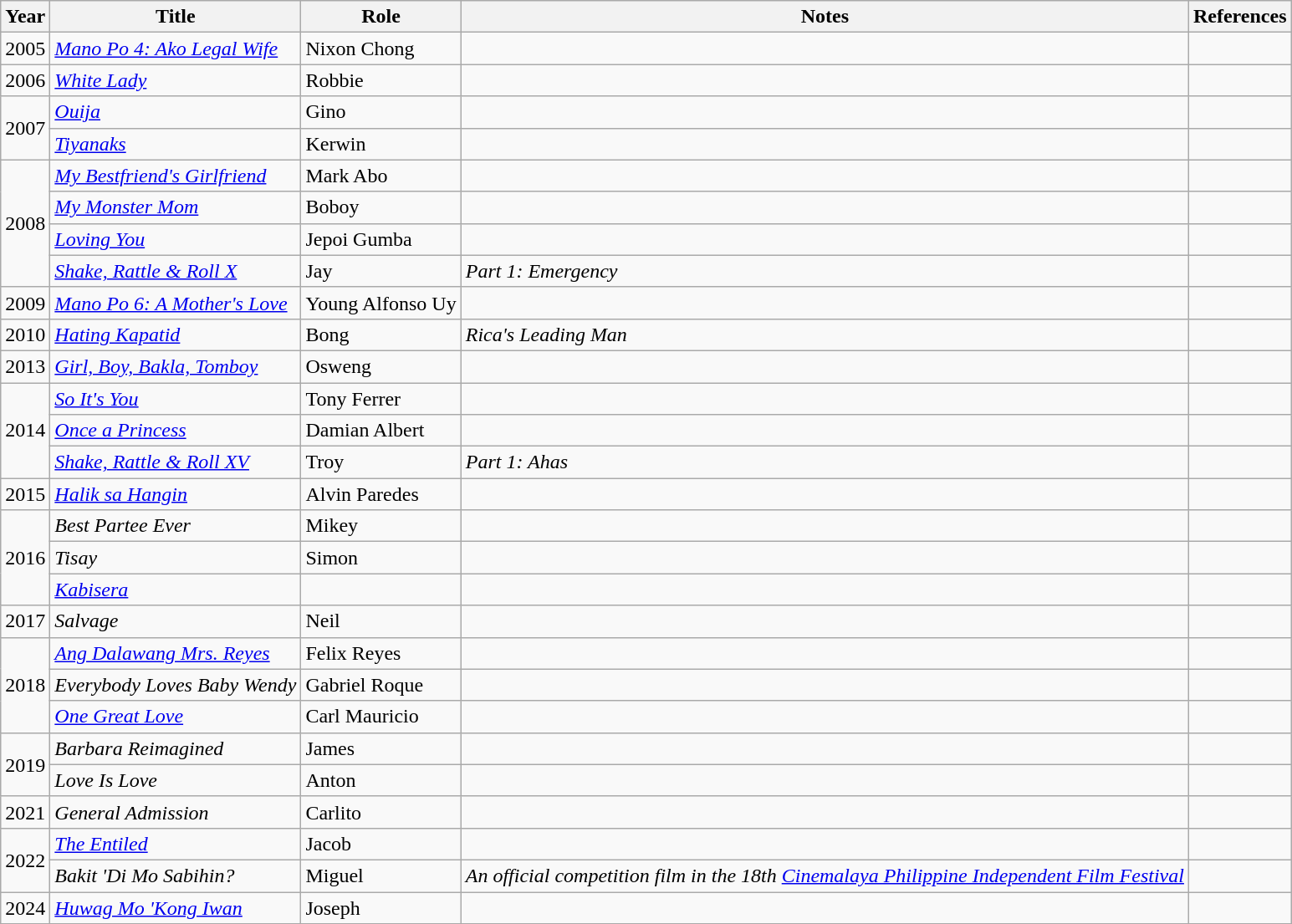<table class="wikitable">
<tr>
<th>Year</th>
<th>Title</th>
<th>Role</th>
<th>Notes</th>
<th>References</th>
</tr>
<tr>
<td>2005</td>
<td><em><a href='#'>Mano Po 4: Ako Legal Wife</a></em></td>
<td>Nixon Chong</td>
<td></td>
<td></td>
</tr>
<tr>
<td>2006</td>
<td><em><a href='#'>White Lady</a></em></td>
<td>Robbie</td>
<td></td>
<td></td>
</tr>
<tr>
<td rowspan=2>2007</td>
<td><em><a href='#'>Ouija</a></em></td>
<td>Gino</td>
<td></td>
<td></td>
</tr>
<tr>
<td><em><a href='#'>Tiyanaks</a></em></td>
<td>Kerwin</td>
<td></td>
<td></td>
</tr>
<tr>
<td rowspan=4>2008</td>
<td><em><a href='#'>My Bestfriend's Girlfriend</a></em></td>
<td>Mark Abo</td>
<td></td>
<td></td>
</tr>
<tr>
<td><em><a href='#'>My Monster Mom</a></em></td>
<td>Boboy</td>
<td></td>
<td></td>
</tr>
<tr>
<td><em><a href='#'>Loving You</a></em></td>
<td>Jepoi Gumba</td>
<td></td>
<td></td>
</tr>
<tr>
<td><em><a href='#'>Shake, Rattle & Roll X</a></em></td>
<td>Jay</td>
<td><em>Part 1: Emergency</em></td>
<td></td>
</tr>
<tr>
<td>2009</td>
<td><em><a href='#'>Mano Po 6: A Mother's Love</a></em></td>
<td>Young Alfonso Uy</td>
<td></td>
<td></td>
</tr>
<tr>
<td>2010</td>
<td><em><a href='#'>Hating Kapatid</a></em></td>
<td>Bong</td>
<td><em>Rica's Leading Man</em></td>
<td></td>
</tr>
<tr>
<td>2013</td>
<td><em><a href='#'>Girl, Boy, Bakla, Tomboy</a></em></td>
<td>Osweng</td>
<td></td>
<td></td>
</tr>
<tr>
<td rowspan=3>2014</td>
<td><em><a href='#'>So It's You</a></em></td>
<td>Tony Ferrer</td>
<td></td>
<td></td>
</tr>
<tr>
<td><em><a href='#'>Once a Princess</a></em></td>
<td>Damian Albert</td>
<td></td>
<td></td>
</tr>
<tr>
<td><em><a href='#'>Shake, Rattle & Roll XV</a></em></td>
<td>Troy</td>
<td><em>Part 1: Ahas</em></td>
<td></td>
</tr>
<tr>
<td>2015</td>
<td><em><a href='#'>Halik sa Hangin</a></em></td>
<td>Alvin Paredes</td>
<td></td>
<td></td>
</tr>
<tr>
<td rowspan="3">2016</td>
<td><em>Best Partee Ever</em></td>
<td>Mikey</td>
<td></td>
<td></td>
</tr>
<tr>
<td><em>Tisay</em></td>
<td>Simon</td>
<td></td>
<td></td>
</tr>
<tr>
<td><em><a href='#'>Kabisera</a></em></td>
<td></td>
<td></td>
<td></td>
</tr>
<tr>
<td>2017</td>
<td><em>Salvage</em></td>
<td>Neil</td>
<td></td>
<td></td>
</tr>
<tr>
<td rowspan="3">2018</td>
<td><em><a href='#'>Ang Dalawang Mrs. Reyes</a></em></td>
<td>Felix Reyes</td>
<td></td>
<td></td>
</tr>
<tr>
<td><em>Everybody Loves Baby Wendy</em></td>
<td>Gabriel Roque</td>
<td></td>
<td></td>
</tr>
<tr>
<td><em><a href='#'>One Great Love</a></em></td>
<td>Carl Mauricio</td>
<td></td>
<td></td>
</tr>
<tr>
<td rowspan="2">2019</td>
<td><em>Barbara Reimagined</em></td>
<td>James</td>
<td></td>
<td></td>
</tr>
<tr>
<td><em>Love Is Love</em></td>
<td>Anton</td>
<td></td>
<td></td>
</tr>
<tr>
<td>2021</td>
<td><em>General Admission</em></td>
<td>Carlito</td>
<td></td>
<td></td>
</tr>
<tr>
<td rowspan="2">2022</td>
<td><em><a href='#'>The Entiled</a></em></td>
<td>Jacob</td>
<td></td>
<td></td>
</tr>
<tr>
<td><em>Bakit 'Di Mo Sabihin?</em></td>
<td>Miguel</td>
<td><em>An official competition film in the 18th <a href='#'>Cinemalaya Philippine Independent Film Festival</a></em></td>
<td></td>
</tr>
<tr>
<td>2024</td>
<td><em><a href='#'>Huwag Mo 'Kong Iwan</a></em></td>
<td>Joseph</td>
<td></td>
<td></td>
</tr>
</table>
